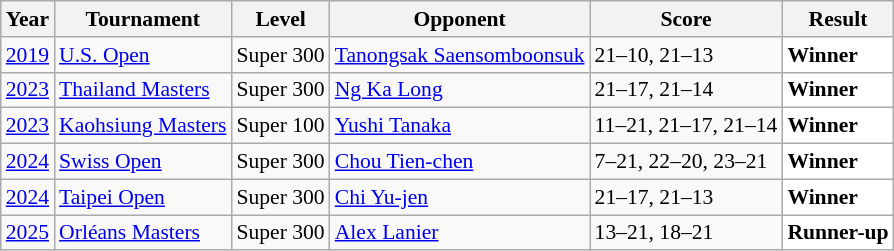<table class="sortable wikitable" style="font-size: 90%;">
<tr>
<th>Year</th>
<th>Tournament</th>
<th>Level</th>
<th>Opponent</th>
<th>Score</th>
<th>Result</th>
</tr>
<tr>
<td align="center"><a href='#'>2019</a></td>
<td align="left"><a href='#'>U.S. Open</a></td>
<td align="left">Super 300</td>
<td align="left"> <a href='#'>Tanongsak Saensomboonsuk</a></td>
<td align="left">21–10, 21–13</td>
<td style="text-align:left; background:white"> <strong>Winner</strong></td>
</tr>
<tr>
<td align="center"><a href='#'>2023</a></td>
<td align="left"><a href='#'>Thailand Masters</a></td>
<td align="left">Super 300</td>
<td align="left"> <a href='#'>Ng Ka Long</a></td>
<td align="left">21–17, 21–14</td>
<td style="text-align:left; background:white"> <strong>Winner</strong></td>
</tr>
<tr>
<td align="center"><a href='#'>2023</a></td>
<td align="left"><a href='#'>Kaohsiung Masters</a></td>
<td align="left">Super 100</td>
<td align="left"> <a href='#'>Yushi Tanaka</a></td>
<td align="left">11–21, 21–17, 21–14</td>
<td style="text-align:left; background:white"> <strong>Winner</strong></td>
</tr>
<tr>
<td align="center"><a href='#'>2024</a></td>
<td align="left"><a href='#'>Swiss Open</a></td>
<td align="left">Super 300</td>
<td align="left"> <a href='#'>Chou Tien-chen</a></td>
<td align="left">7–21, 22–20, 23–21</td>
<td style="text-align:left; background:white"> <strong>Winner</strong></td>
</tr>
<tr>
<td align="center"><a href='#'>2024</a></td>
<td align="left"><a href='#'>Taipei Open</a></td>
<td align="left">Super 300</td>
<td align="left"> <a href='#'>Chi Yu-jen</a></td>
<td align="left">21–17, 21–13</td>
<td style="text-align:left; background:white"> <strong>Winner</strong></td>
</tr>
<tr>
<td align="center"><a href='#'>2025</a></td>
<td align="left"><a href='#'>Orléans Masters</a></td>
<td align="left">Super 300</td>
<td align="left"> <a href='#'>Alex Lanier</a></td>
<td align="left">13–21, 18–21</td>
<td style="text-align:left; background: white "> <strong>Runner-up</strong></td>
</tr>
</table>
